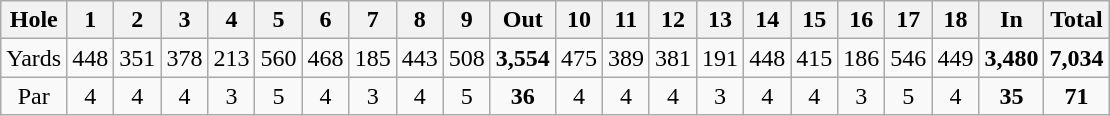<table class="wikitable" style="text-align:center">
<tr>
<th>Hole</th>
<th>1</th>
<th>2</th>
<th>3</th>
<th>4</th>
<th>5</th>
<th>6</th>
<th>7</th>
<th>8</th>
<th>9</th>
<th>Out</th>
<th>10</th>
<th>11</th>
<th>12</th>
<th>13</th>
<th>14</th>
<th>15</th>
<th>16</th>
<th>17</th>
<th>18</th>
<th>In</th>
<th>Total</th>
</tr>
<tr>
<td>Yards</td>
<td>448</td>
<td>351</td>
<td>378</td>
<td>213</td>
<td>560</td>
<td>468</td>
<td>185</td>
<td>443</td>
<td>508</td>
<td><strong>3,554</strong></td>
<td>475</td>
<td>389</td>
<td>381</td>
<td>191</td>
<td>448</td>
<td>415</td>
<td>186</td>
<td>546</td>
<td>449</td>
<td><strong>3,480</strong></td>
<td><strong>7,034</strong></td>
</tr>
<tr>
<td>Par</td>
<td>4</td>
<td>4</td>
<td>4</td>
<td>3</td>
<td>5</td>
<td>4</td>
<td>3</td>
<td>4</td>
<td>5</td>
<td><strong>36</strong></td>
<td>4</td>
<td>4</td>
<td>4</td>
<td>3</td>
<td>4</td>
<td>4</td>
<td>3</td>
<td>5</td>
<td>4</td>
<td><strong>35</strong></td>
<td><strong>71</strong></td>
</tr>
</table>
